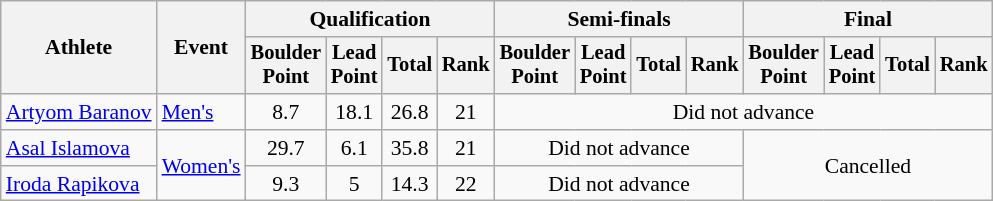<table class=wikitable style="font-size:90%; text-align:center;">
<tr>
<th rowspan="2">Athlete</th>
<th rowspan="2">Event</th>
<th colspan=4>Qualification</th>
<th colspan=4>Semi-finals</th>
<th colspan=4>Final</th>
</tr>
<tr style="font-size:95%">
<th>Boulder<br>Point</th>
<th>Lead<br>Point</th>
<th>Total</th>
<th>Rank</th>
<th>Boulder<br>Point</th>
<th>Lead<br>Point</th>
<th>Total</th>
<th>Rank</th>
<th>Boulder<br>Point</th>
<th>Lead<br>Point</th>
<th>Total</th>
<th>Rank</th>
</tr>
<tr>
<td align=left><a href='#'>Artyom Baranov</a></td>
<td align=left><a href='#'>Men's</a></td>
<td>8.7</td>
<td>18.1</td>
<td>26.8</td>
<td>21</td>
<td colspan=8>Did not advance</td>
</tr>
<tr>
<td align=left><a href='#'>Asal Islamova</a></td>
<td align=left rowspan=2><a href='#'>Women's</a></td>
<td>29.7</td>
<td>6.1</td>
<td>35.8</td>
<td>21</td>
<td colspan=4>Did not advance</td>
<td colspan=4 rowspan=2>Cancelled</td>
</tr>
<tr>
<td align=left><a href='#'>Iroda Rapikova</a></td>
<td>9.3</td>
<td>5</td>
<td>14.3</td>
<td>22</td>
<td colspan=4>Did not advance</td>
</tr>
</table>
